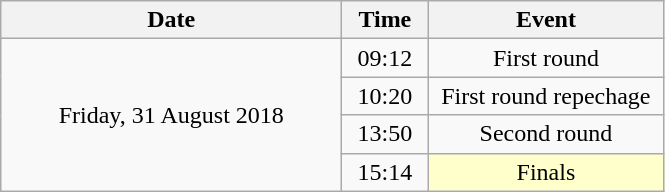<table class = "wikitable" style="text-align:center;">
<tr>
<th width=220>Date</th>
<th width=50>Time</th>
<th width=150>Event</th>
</tr>
<tr>
<td rowspan=4>Friday, 31 August 2018</td>
<td>09:12</td>
<td>First round</td>
</tr>
<tr>
<td>10:20</td>
<td>First round repechage</td>
</tr>
<tr>
<td>13:50</td>
<td>Second round</td>
</tr>
<tr>
<td>15:14</td>
<td bgcolor=ffffcc>Finals</td>
</tr>
</table>
